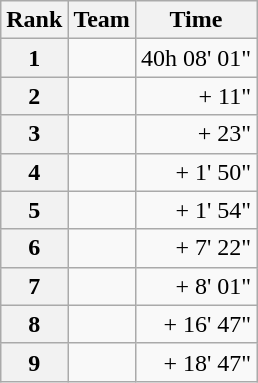<table class="wikitable">
<tr>
<th scope="col">Rank</th>
<th scope="col">Team</th>
<th scope="col">Time</th>
</tr>
<tr>
<th scope="row">1</th>
<td> </td>
<td align="right">40h 08' 01"</td>
</tr>
<tr>
<th scope="row">2</th>
<td> </td>
<td align="right">+ 11"</td>
</tr>
<tr>
<th scope="row">3</th>
<td> </td>
<td align="right">+ 23"</td>
</tr>
<tr>
<th scope="row">4</th>
<td> </td>
<td align="right">+ 1' 50"</td>
</tr>
<tr>
<th scope="row">5</th>
<td> </td>
<td align="right">+ 1' 54"</td>
</tr>
<tr>
<th scope="row">6</th>
<td> </td>
<td align="right">+ 7' 22"</td>
</tr>
<tr>
<th scope="row">7</th>
<td> </td>
<td align="right">+ 8' 01"</td>
</tr>
<tr>
<th scope="row">8</th>
<td> </td>
<td align="right">+ 16' 47"</td>
</tr>
<tr>
<th scope="row">9</th>
<td> </td>
<td align="right">+ 18' 47"</td>
</tr>
</table>
